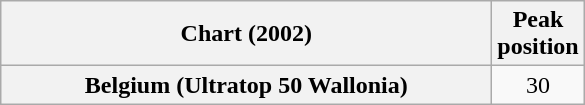<table class="wikitable plainrowheaders" border="1">
<tr>
<th scope="col" style="width:20em;">Chart (2002)</th>
<th scope="col">Peak<br>position</th>
</tr>
<tr>
<th scope="row">Belgium (Ultratop 50 Wallonia)</th>
<td align="center">30</td>
</tr>
</table>
